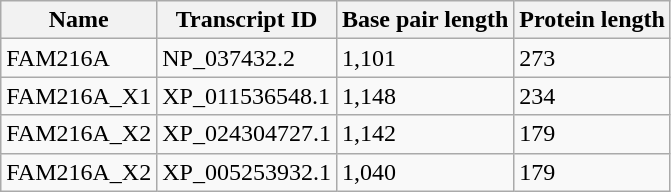<table class="wikitable">
<tr>
<th>Name</th>
<th>Transcript ID</th>
<th>Base pair length</th>
<th>Protein length</th>
</tr>
<tr>
<td>FAM216A</td>
<td>NP_037432.2</td>
<td>1,101</td>
<td>273</td>
</tr>
<tr>
<td>FAM216A_X1</td>
<td>XP_011536548.1</td>
<td>1,148</td>
<td>234</td>
</tr>
<tr>
<td>FAM216A_X2</td>
<td>XP_024304727.1</td>
<td>1,142</td>
<td>179</td>
</tr>
<tr>
<td>FAM216A_X2</td>
<td>XP_005253932.1</td>
<td>1,040</td>
<td>179</td>
</tr>
</table>
